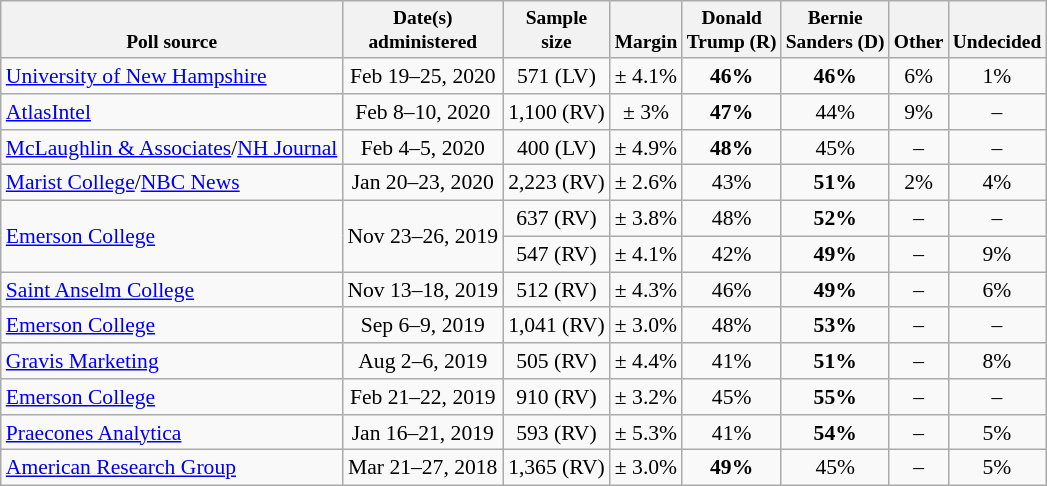<table class="wikitable" style="font-size:90%;text-align:center;">
<tr valign=bottom style="font-size:90%;">
<th>Poll source</th>
<th>Date(s)<br>administered</th>
<th>Sample<br>size</th>
<th>Margin<br></th>
<th>Donald<br>Trump (R)</th>
<th>Bernie<br>Sanders (D)</th>
<th>Other</th>
<th>Undecided</th>
</tr>
<tr>
<td style="text-align:left;"><a href='#'>University of New Hampshire</a></td>
<td>Feb 19–25, 2020</td>
<td>571 (LV)</td>
<td>± 4.1%</td>
<td><strong>46%</strong></td>
<td><strong>46%</strong></td>
<td>6%</td>
<td>1%</td>
</tr>
<tr>
<td style="text-align:left;"><a href='#'>AtlasIntel</a></td>
<td>Feb 8–10, 2020</td>
<td>1,100 (RV)</td>
<td>± 3%</td>
<td><strong>47%</strong></td>
<td>44%</td>
<td>9%</td>
<td>–</td>
</tr>
<tr>
<td style="text-align:left;"><a href='#'>McLaughlin & Associates</a>/<a href='#'>NH Journal</a></td>
<td>Feb 4–5, 2020</td>
<td>400 (LV)</td>
<td>± 4.9%</td>
<td><strong>48%</strong></td>
<td>45%</td>
<td>–</td>
<td>–</td>
</tr>
<tr>
<td style="text-align:left;"><a href='#'>Marist College</a>/<a href='#'>NBC News</a></td>
<td>Jan 20–23, 2020</td>
<td>2,223 (RV)</td>
<td>± 2.6%</td>
<td>43%</td>
<td><strong>51%</strong></td>
<td>2%</td>
<td>4%</td>
</tr>
<tr>
<td rowspan="2" style="text-align:left;"><a href='#'>Emerson College</a></td>
<td rowspan="2">Nov 23–26, 2019</td>
<td>637 (RV)</td>
<td>± 3.8%</td>
<td>48%</td>
<td><strong>52%</strong></td>
<td>–</td>
<td>–</td>
</tr>
<tr>
<td>547 (RV)</td>
<td>± 4.1%</td>
<td>42%</td>
<td><strong>49%</strong></td>
<td>–</td>
<td>9%</td>
</tr>
<tr>
<td style="text-align:left;"><a href='#'>Saint Anselm College</a></td>
<td>Nov 13–18, 2019</td>
<td>512 (RV)</td>
<td>± 4.3%</td>
<td>46%</td>
<td><strong>49%</strong></td>
<td>–</td>
<td>6%</td>
</tr>
<tr>
<td style="text-align:left;"><a href='#'>Emerson College</a></td>
<td>Sep 6–9, 2019</td>
<td>1,041 (RV)</td>
<td>± 3.0%</td>
<td>48%</td>
<td><strong>53%</strong></td>
<td>–</td>
<td>–</td>
</tr>
<tr>
<td style="text-align:left;"><a href='#'>Gravis Marketing</a></td>
<td>Aug 2–6, 2019</td>
<td>505 (RV)</td>
<td>± 4.4%</td>
<td>41%</td>
<td><strong>51%</strong></td>
<td>–</td>
<td>8%</td>
</tr>
<tr>
<td style="text-align:left;"><a href='#'>Emerson College</a></td>
<td>Feb 21–22, 2019</td>
<td>910 (RV)</td>
<td>± 3.2%</td>
<td>45%</td>
<td><strong>55%</strong></td>
<td>–</td>
<td>–</td>
</tr>
<tr>
<td style="text-align:left;"><a href='#'>Praecones Analytica</a></td>
<td>Jan 16–21, 2019</td>
<td>593 (RV)</td>
<td>± 5.3%</td>
<td>41%</td>
<td><strong>54%</strong></td>
<td>–</td>
<td>5%</td>
</tr>
<tr>
<td style="text-align:left;"><a href='#'>American Research Group</a></td>
<td>Mar 21–27, 2018</td>
<td>1,365 (RV)</td>
<td>± 3.0%</td>
<td><strong>49%</strong></td>
<td>45%</td>
<td>–</td>
<td>5%</td>
</tr>
</table>
